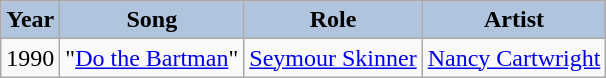<table class="wikitable">
<tr style="text-align:center;">
<th style="background:#B0C4DE;">Year</th>
<th style="background:#B0C4DE;">Song</th>
<th style="background:#B0C4DE;">Role</th>
<th style="background:#B0C4DE;">Artist</th>
</tr>
<tr>
<td>1990</td>
<td>"<a href='#'>Do the Bartman</a>"</td>
<td><a href='#'>Seymour Skinner</a></td>
<td><a href='#'>Nancy Cartwright</a></td>
</tr>
</table>
